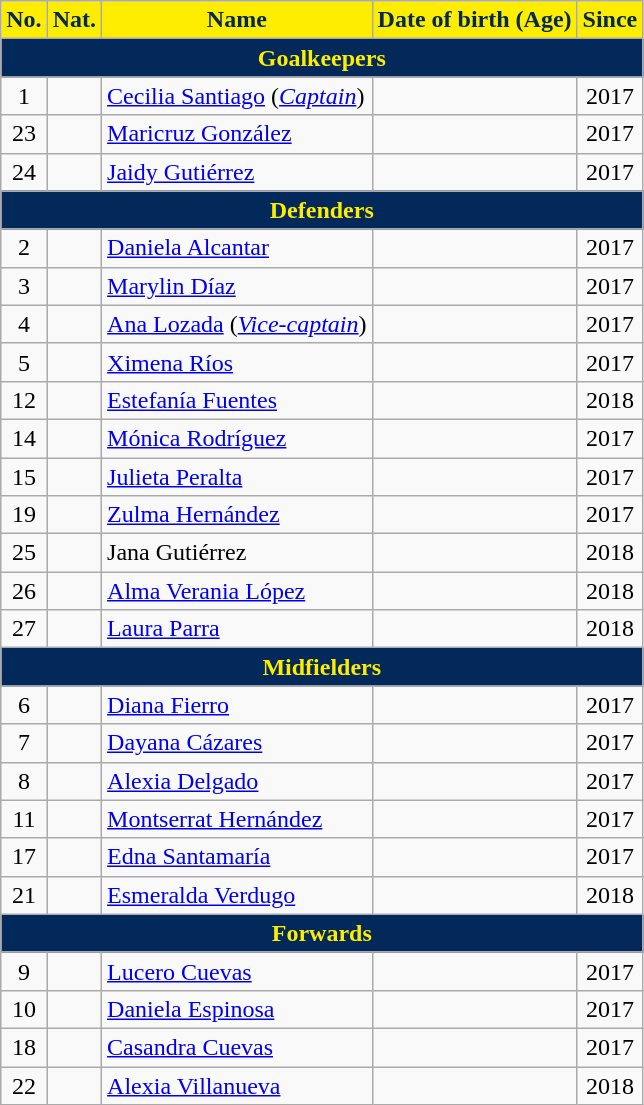<table class="wikitable" style="text-align:center; font-size:100%;">
<tr>
<th style=background-color:#FFED00;color:#03295A>No.</th>
<th style=background-color:#FFED00;color:#03295A>Nat.</th>
<th style=background-color:#FFED00;color:#03295A>Name</th>
<th style=background-color:#FFED00;color:#03295A>Date of birth (Age)</th>
<th style=background-color:#FFED00;color:#03295A>Since</th>
</tr>
<tr>
<th colspan="5" style="background:#03295A; color:#FFED00; text-align:center;">Goalkeepers</th>
</tr>
<tr>
<td>1</td>
<td></td>
<td align=left><a href='#'>Cecilia Santiago</a> (<em><a href='#'>Captain</a></em>)</td>
<td></td>
<td>2017</td>
</tr>
<tr>
<td>23</td>
<td></td>
<td align=left><a href='#'>Maricruz González</a></td>
<td></td>
<td>2017</td>
</tr>
<tr>
<td>24</td>
<td></td>
<td align=left><a href='#'>Jaidy Gutiérrez</a></td>
<td></td>
<td>2017</td>
</tr>
<tr>
<th colspan="5" style="background:#03295A; color:#FFED00; text-align:center;">Defenders</th>
</tr>
<tr>
<td>2</td>
<td></td>
<td align=left><a href='#'>Daniela Alcantar</a></td>
<td></td>
<td>2017</td>
</tr>
<tr>
<td>3</td>
<td></td>
<td align=left><a href='#'>Marylin Díaz</a></td>
<td></td>
<td>2017</td>
</tr>
<tr>
<td>4</td>
<td></td>
<td align=left><a href='#'>Ana Lozada</a> (<em><a href='#'>Vice-captain</a></em>)</td>
<td></td>
<td>2017</td>
</tr>
<tr>
<td>5</td>
<td></td>
<td align=left><a href='#'>Ximena Ríos</a></td>
<td></td>
<td>2017</td>
</tr>
<tr>
<td>12</td>
<td></td>
<td align=left><a href='#'>Estefanía Fuentes</a></td>
<td></td>
<td>2018</td>
</tr>
<tr>
<td>14</td>
<td></td>
<td align=left><a href='#'>Mónica Rodríguez</a></td>
<td></td>
<td>2017</td>
</tr>
<tr>
<td>15</td>
<td></td>
<td align=left><a href='#'>Julieta Peralta</a></td>
<td></td>
<td>2017</td>
</tr>
<tr>
<td>19</td>
<td></td>
<td align=left><a href='#'>Zulma Hernández</a></td>
<td></td>
<td>2017</td>
</tr>
<tr>
<td>25</td>
<td></td>
<td align=left>Jana Gutiérrez</td>
<td></td>
<td>2018</td>
</tr>
<tr>
<td>26</td>
<td></td>
<td align=left><a href='#'>Alma Verania López</a></td>
<td></td>
<td>2018</td>
</tr>
<tr>
<td>27</td>
<td></td>
<td align=left><a href='#'>Laura Parra</a></td>
<td></td>
<td>2018</td>
</tr>
<tr>
<th colspan="5" style="background:#03295A; color:#FFED00; text-align:center;">Midfielders</th>
</tr>
<tr>
<td>6</td>
<td></td>
<td align=left><a href='#'>Diana Fierro</a></td>
<td></td>
<td>2017</td>
</tr>
<tr>
<td>7</td>
<td></td>
<td align=left><a href='#'>Dayana Cázares</a></td>
<td></td>
<td>2017</td>
</tr>
<tr>
<td>8</td>
<td></td>
<td align=left><a href='#'>Alexia Delgado</a></td>
<td></td>
<td>2017</td>
</tr>
<tr>
<td>11</td>
<td></td>
<td align=left><a href='#'>Montserrat Hernández</a></td>
<td></td>
<td>2017</td>
</tr>
<tr>
<td>17</td>
<td></td>
<td align=left><a href='#'>Edna Santamaría</a></td>
<td></td>
<td>2017</td>
</tr>
<tr>
<td>21</td>
<td></td>
<td align=left><a href='#'>Esmeralda Verdugo</a></td>
<td></td>
<td>2018</td>
</tr>
<tr>
<th colspan="5" style="background:#03295A; color:#FFED00; text-align:center;">Forwards</th>
</tr>
<tr>
<td>9</td>
<td></td>
<td align=left><a href='#'>Lucero Cuevas</a></td>
<td></td>
<td>2017</td>
</tr>
<tr>
<td>10</td>
<td></td>
<td align=left><a href='#'>Daniela Espinosa</a></td>
<td></td>
<td>2017</td>
</tr>
<tr>
<td>18</td>
<td></td>
<td align=left><a href='#'>Casandra Cuevas</a></td>
<td></td>
<td>2017</td>
</tr>
<tr>
<td>22</td>
<td></td>
<td align=left><a href='#'>Alexia Villanueva</a></td>
<td></td>
<td>2018</td>
</tr>
</table>
